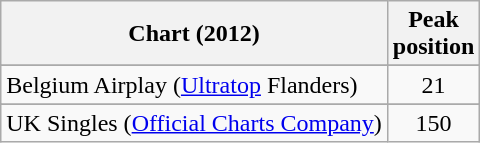<table class="wikitable sortable">
<tr>
<th>Chart (2012)</th>
<th>Peak<br>position</th>
</tr>
<tr>
</tr>
<tr>
</tr>
<tr>
</tr>
<tr>
<td>Belgium Airplay (<a href='#'>Ultratop</a> Flanders)</td>
<td style="text-align:center">21</td>
</tr>
<tr>
</tr>
<tr>
</tr>
<tr>
</tr>
<tr>
</tr>
<tr>
<td>UK Singles (<a href='#'>Official Charts Company</a>)</td>
<td style="text-align:center;">150</td>
</tr>
</table>
